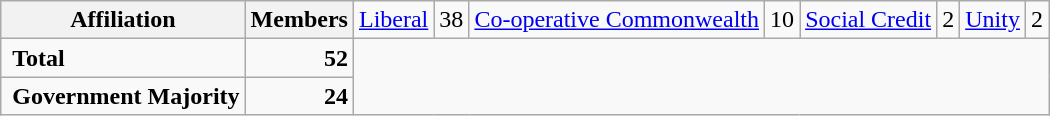<table class="wikitable">
<tr>
<th colspan="2">Affiliation</th>
<th>Members<br></th>
<td><a href='#'>Liberal</a></td>
<td align="right">38<br></td>
<td><a href='#'>Co-operative Commonwealth</a></td>
<td align="right">10<br></td>
<td><a href='#'>Social Credit</a></td>
<td align="right">2<br></td>
<td><a href='#'>Unity</a></td>
<td align="right">2</td>
</tr>
<tr>
<td colspan="2" rowspan="1"> <strong>Total</strong><br></td>
<td align="right"><strong>52</strong></td>
</tr>
<tr>
<td colspan="2" rowspan="1"> <strong>Government Majority</strong><br></td>
<td align="right"><strong>24</strong></td>
</tr>
</table>
